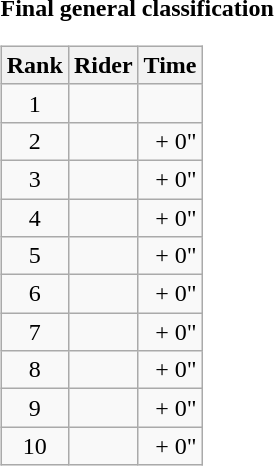<table>
<tr>
<td><strong>Final general classification</strong><br><table class="wikitable">
<tr>
<th scope="col">Rank</th>
<th scope="col">Rider</th>
<th scope="col">Time</th>
</tr>
<tr>
<td style="text-align:center;">1</td>
<td></td>
<td style="text-align:right;"></td>
</tr>
<tr>
<td style="text-align:center;">2</td>
<td></td>
<td style="text-align:right;">+ 0"</td>
</tr>
<tr>
<td style="text-align:center;">3</td>
<td></td>
<td style="text-align:right;">+ 0"</td>
</tr>
<tr>
<td style="text-align:center;">4</td>
<td></td>
<td style="text-align:right;">+ 0"</td>
</tr>
<tr>
<td style="text-align:center;">5</td>
<td></td>
<td style="text-align:right;">+ 0"</td>
</tr>
<tr>
<td style="text-align:center;">6</td>
<td></td>
<td style="text-align:right;">+ 0"</td>
</tr>
<tr>
<td style="text-align:center;">7</td>
<td></td>
<td style="text-align:right;">+ 0"</td>
</tr>
<tr>
<td style="text-align:center;">8</td>
<td></td>
<td style="text-align:right;">+ 0"</td>
</tr>
<tr>
<td style="text-align:center;">9</td>
<td></td>
<td style="text-align:right;">+ 0"</td>
</tr>
<tr>
<td style="text-align:center;">10</td>
<td></td>
<td style="text-align:right;">+ 0"</td>
</tr>
</table>
</td>
</tr>
</table>
